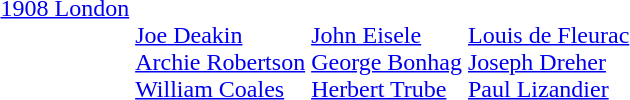<table>
<tr valign="top">
<td><a href='#'>1908 London</a><br></td>
<td><br><a href='#'>Joe Deakin</a><br><a href='#'>Archie Robertson</a><br><a href='#'>William Coales</a></td>
<td><br><a href='#'>John Eisele</a><br><a href='#'>George Bonhag</a><br><a href='#'>Herbert Trube</a></td>
<td><br><a href='#'>Louis de Fleurac</a><br><a href='#'>Joseph Dreher</a><br><a href='#'>Paul Lizandier</a></td>
</tr>
</table>
